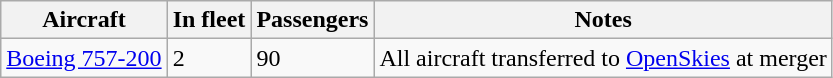<table class="wikitable">
<tr>
<th>Aircraft</th>
<th>In fleet</th>
<th><abbr>Passengers</abbr></th>
<th>Notes</th>
</tr>
<tr>
<td><a href='#'>Boeing 757-200</a></td>
<td>2</td>
<td>90</td>
<td>All aircraft transferred to <a href='#'>OpenSkies</a> at merger</td>
</tr>
</table>
